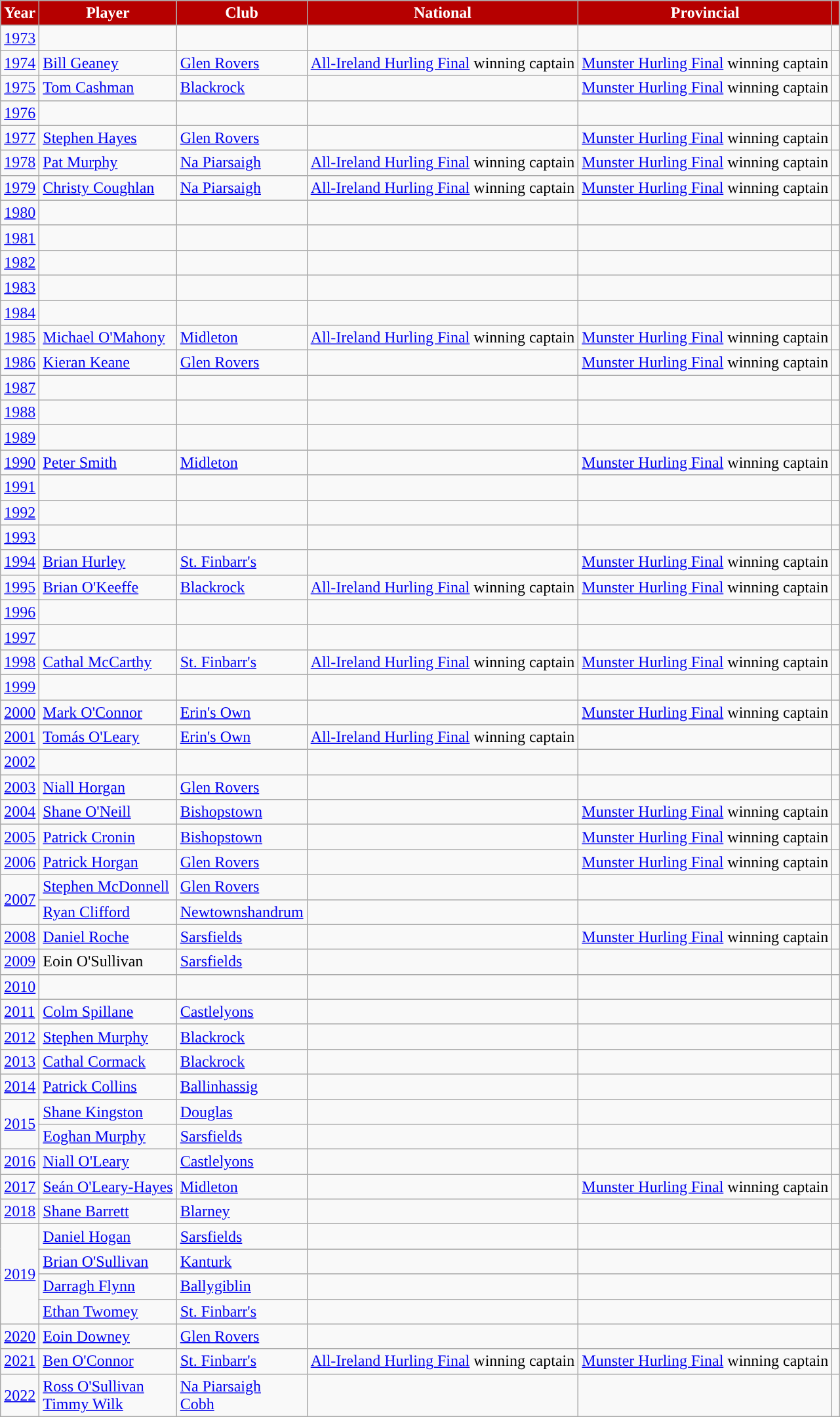<table class="wikitable">
<tr style="text-align:center;background:#B60000;color:white">
<td><strong>Year</strong></td>
<td><strong>Player</strong></td>
<td><strong>Club</strong></td>
<td><strong>National</strong></td>
<td><strong>Provincial</strong></td>
<td></td>
</tr>
<tr>
<td style="text-align:left;"><a href='#'>1973</a></td>
<td style="text-align:left;"></td>
<td style="text-align:left;"></td>
<td></td>
<td></td>
<td></td>
</tr>
<tr>
<td style="text-align:left;"><a href='#'>1974</a></td>
<td style="text-align:left;"><a href='#'>Bill Geaney</a></td>
<td style="text-align:left;"><a href='#'>Glen Rovers</a></td>
<td><a href='#'>All-Ireland Hurling Final</a> winning captain</td>
<td><a href='#'>Munster Hurling Final</a> winning captain</td>
<td></td>
</tr>
<tr>
<td style="text-align:left;"><a href='#'>1975</a></td>
<td style="text-align:left;"><a href='#'>Tom Cashman</a></td>
<td style="text-align:left;"><a href='#'>Blackrock</a></td>
<td></td>
<td><a href='#'>Munster Hurling Final</a> winning captain</td>
<td></td>
</tr>
<tr>
<td style="text-align:left;"><a href='#'>1976</a></td>
<td style="text-align:left;"></td>
<td style="text-align:left;"></td>
<td></td>
<td></td>
<td></td>
</tr>
<tr>
<td style="text-align:left;"><a href='#'>1977</a></td>
<td style="text-align:left;"><a href='#'>Stephen Hayes</a></td>
<td style="text-align:left;"><a href='#'>Glen Rovers</a></td>
<td></td>
<td><a href='#'>Munster Hurling Final</a> winning captain</td>
<td></td>
</tr>
<tr>
<td style="text-align:left;"><a href='#'>1978</a></td>
<td style="text-align:left;"><a href='#'>Pat Murphy</a></td>
<td style="text-align:left;"><a href='#'>Na Piarsaigh</a></td>
<td><a href='#'>All-Ireland Hurling Final</a> winning captain</td>
<td><a href='#'>Munster Hurling Final</a> winning captain</td>
<td></td>
</tr>
<tr>
<td style="text-align:left;"><a href='#'>1979</a></td>
<td style="text-align:left;"><a href='#'>Christy Coughlan</a></td>
<td style="text-align:left;"><a href='#'>Na Piarsaigh</a></td>
<td><a href='#'>All-Ireland Hurling Final</a> winning captain</td>
<td><a href='#'>Munster Hurling Final</a> winning captain</td>
<td></td>
</tr>
<tr>
<td style="text-align:left;"><a href='#'>1980</a></td>
<td style="text-align:left;"></td>
<td style="text-align:left;"></td>
<td></td>
<td></td>
<td></td>
</tr>
<tr>
<td style="text-align:left;"><a href='#'>1981</a></td>
<td style="text-align:left;"></td>
<td style="text-align:left;"></td>
<td></td>
<td></td>
<td></td>
</tr>
<tr>
<td style="text-align:left;"><a href='#'>1982</a></td>
<td style="text-align:left;"></td>
<td style="text-align:left;"></td>
<td></td>
<td></td>
<td></td>
</tr>
<tr>
<td style="text-align:left;"><a href='#'>1983</a></td>
<td style="text-align:left;"></td>
<td style="text-align:left;"></td>
<td></td>
<td></td>
<td></td>
</tr>
<tr>
<td style="text-align:left;"><a href='#'>1984</a></td>
<td style="text-align:left;"></td>
<td style="text-align:left;"></td>
<td></td>
<td></td>
<td></td>
</tr>
<tr>
<td style="text-align:left;"><a href='#'>1985</a></td>
<td style="text-align:left;"><a href='#'>Michael O'Mahony</a></td>
<td style="text-align:left;"><a href='#'>Midleton</a></td>
<td><a href='#'>All-Ireland Hurling Final</a> winning captain</td>
<td><a href='#'>Munster Hurling Final</a> winning captain</td>
<td></td>
</tr>
<tr>
<td style="text-align:left;"><a href='#'>1986</a></td>
<td style="text-align:left;"><a href='#'>Kieran Keane</a></td>
<td style="text-align:left;"><a href='#'>Glen Rovers</a></td>
<td></td>
<td><a href='#'>Munster Hurling Final</a> winning captain</td>
<td></td>
</tr>
<tr>
<td style="text-align:left;"><a href='#'>1987</a></td>
<td style="text-align:left;"></td>
<td style="text-align:left;"></td>
<td></td>
<td></td>
<td></td>
</tr>
<tr>
<td style="text-align:left;"><a href='#'>1988</a></td>
<td style="text-align:left;"></td>
<td style="text-align:left;"></td>
<td></td>
<td></td>
<td></td>
</tr>
<tr>
<td style="text-align:left;"><a href='#'>1989</a></td>
<td style="text-align:left;"></td>
<td style="text-align:left;"></td>
<td></td>
<td></td>
<td></td>
</tr>
<tr>
<td style="text-align:left;"><a href='#'>1990</a></td>
<td style="text-align:left;"><a href='#'>Peter Smith</a></td>
<td style="text-align:left;"><a href='#'>Midleton</a></td>
<td></td>
<td><a href='#'>Munster Hurling Final</a> winning captain</td>
<td></td>
</tr>
<tr>
<td style="text-align:left;"><a href='#'>1991</a></td>
<td style="text-align:left;"></td>
<td style="text-align:left;"></td>
<td></td>
<td></td>
<td></td>
</tr>
<tr>
<td style="text-align:left;"><a href='#'>1992</a></td>
<td style="text-align:left;"></td>
<td style="text-align:left;"></td>
<td></td>
<td></td>
<td></td>
</tr>
<tr>
<td style="text-align:left;"><a href='#'>1993</a></td>
<td style="text-align:left;"></td>
<td style="text-align:left;"></td>
<td></td>
<td></td>
<td></td>
</tr>
<tr>
<td style="text-align:left;"><a href='#'>1994</a></td>
<td style="text-align:left;"><a href='#'>Brian Hurley</a></td>
<td style="text-align:left;"><a href='#'>St. Finbarr's</a></td>
<td></td>
<td><a href='#'>Munster Hurling Final</a> winning captain</td>
<td></td>
</tr>
<tr>
<td style="text-align:left;"><a href='#'>1995</a></td>
<td style="text-align:left;"><a href='#'>Brian O'Keeffe</a></td>
<td style="text-align:left;"><a href='#'>Blackrock</a></td>
<td><a href='#'>All-Ireland Hurling Final</a> winning captain</td>
<td><a href='#'>Munster Hurling Final</a> winning captain</td>
<td></td>
</tr>
<tr>
<td style="text-align:left;"><a href='#'>1996</a></td>
<td style="text-align:left;"></td>
<td style="text-align:left;"></td>
<td></td>
<td></td>
<td></td>
</tr>
<tr>
<td style="text-align:left;"><a href='#'>1997</a></td>
<td style="text-align:left;"></td>
<td style="text-align:left;"></td>
<td></td>
<td></td>
<td></td>
</tr>
<tr>
<td style="text-align:left;"><a href='#'>1998</a></td>
<td style="text-align:left;"><a href='#'>Cathal McCarthy</a></td>
<td style="text-align:left;"><a href='#'>St. Finbarr's</a></td>
<td><a href='#'>All-Ireland Hurling Final</a> winning captain</td>
<td><a href='#'>Munster Hurling Final</a> winning captain</td>
<td></td>
</tr>
<tr>
<td style="text-align:left;"><a href='#'>1999</a></td>
<td style="text-align:left;"></td>
<td style="text-align:left;"></td>
<td></td>
<td></td>
<td></td>
</tr>
<tr>
<td style="text-align:left;"><a href='#'>2000</a></td>
<td style="text-align:left;"><a href='#'>Mark O'Connor</a></td>
<td style="text-align:left;"><a href='#'>Erin's Own</a></td>
<td></td>
<td><a href='#'>Munster Hurling Final</a> winning captain</td>
<td></td>
</tr>
<tr>
<td style="text-align:left;"><a href='#'>2001</a></td>
<td style="text-align:left;"><a href='#'>Tomás O'Leary</a></td>
<td style="text-align:left;"><a href='#'>Erin's Own</a></td>
<td><a href='#'>All-Ireland Hurling Final</a> winning captain</td>
<td></td>
<td></td>
</tr>
<tr>
<td style="text-align:left;"><a href='#'>2002</a></td>
<td style="text-align:left;"></td>
<td style="text-align:left;"></td>
<td></td>
<td></td>
<td></td>
</tr>
<tr>
<td style="text-align:left;"><a href='#'>2003</a></td>
<td style="text-align:left;"><a href='#'>Niall Horgan</a></td>
<td style="text-align:left;"><a href='#'>Glen Rovers</a></td>
<td></td>
<td></td>
<td></td>
</tr>
<tr>
<td style="text-align:left;"><a href='#'>2004</a></td>
<td style="text-align:left;"><a href='#'>Shane O'Neill</a></td>
<td style="text-align:left;"><a href='#'>Bishopstown</a></td>
<td></td>
<td><a href='#'>Munster Hurling Final</a> winning captain</td>
<td></td>
</tr>
<tr>
<td style="text-align:left;"><a href='#'>2005</a></td>
<td style="text-align:left;"><a href='#'>Patrick Cronin</a></td>
<td style="text-align:left;"><a href='#'>Bishopstown</a></td>
<td></td>
<td><a href='#'>Munster Hurling Final</a> winning captain</td>
<td></td>
</tr>
<tr>
<td style="text-align:left;"><a href='#'>2006</a></td>
<td style="text-align:left;"><a href='#'>Patrick Horgan</a></td>
<td style="text-align:left;"><a href='#'>Glen Rovers</a></td>
<td></td>
<td><a href='#'>Munster Hurling Final</a> winning captain</td>
<td></td>
</tr>
<tr>
<td rowspan=2><a href='#'>2007</a></td>
<td style="text-align:left;"><a href='#'>Stephen McDonnell</a></td>
<td style="text-align:left;"><a href='#'>Glen Rovers</a></td>
<td></td>
<td></td>
<td></td>
</tr>
<tr>
<td style="text-align:left;"><a href='#'>Ryan Clifford</a></td>
<td style="text-align:left;"><a href='#'>Newtownshandrum</a></td>
<td></td>
<td></td>
<td></td>
</tr>
<tr>
<td style="text-align:left;"><a href='#'>2008</a></td>
<td style="text-align:left;"><a href='#'>Daniel Roche</a></td>
<td style="text-align:left;"><a href='#'>Sarsfields</a></td>
<td></td>
<td><a href='#'>Munster Hurling Final</a> winning captain</td>
<td></td>
</tr>
<tr>
<td style="text-align:left;"><a href='#'>2009</a></td>
<td style="text-align:left;">Eoin O'Sullivan</td>
<td style="text-align:left;"><a href='#'>Sarsfields</a></td>
<td></td>
<td></td>
<td></td>
</tr>
<tr>
<td style="text-align:left;"><a href='#'>2010</a></td>
<td style="text-align:left;"></td>
<td style="text-align:left;"></td>
<td></td>
<td></td>
<td></td>
</tr>
<tr>
<td style="text-align:left;"><a href='#'>2011</a></td>
<td style="text-align:left;"><a href='#'>Colm Spillane</a></td>
<td style="text-align:left;"><a href='#'>Castlelyons</a></td>
<td></td>
<td></td>
<td></td>
</tr>
<tr>
<td style="text-align:left;"><a href='#'>2012</a></td>
<td style="text-align:left;"><a href='#'>Stephen Murphy</a></td>
<td style="text-align:left;"><a href='#'>Blackrock</a></td>
<td></td>
<td></td>
<td></td>
</tr>
<tr>
<td style="text-align:left;"><a href='#'>2013</a></td>
<td style="text-align:left;"><a href='#'>Cathal Cormack</a></td>
<td style="text-align:left;"><a href='#'>Blackrock</a></td>
<td></td>
<td></td>
<td></td>
</tr>
<tr>
<td style="text-align:left;"><a href='#'>2014</a></td>
<td style="text-align:left;"><a href='#'>Patrick Collins</a></td>
<td style="text-align:left;"><a href='#'>Ballinhassig</a></td>
<td></td>
<td></td>
<td></td>
</tr>
<tr>
<td rowspan=2><a href='#'>2015</a></td>
<td style="text-align:left;"><a href='#'>Shane Kingston</a></td>
<td style="text-align:left;"><a href='#'>Douglas</a></td>
<td></td>
<td></td>
<td></td>
</tr>
<tr>
<td style="text-align:left;"><a href='#'>Eoghan Murphy</a></td>
<td style="text-align:left;"><a href='#'>Sarsfields</a></td>
<td></td>
<td></td>
<td></td>
</tr>
<tr>
<td style="text-align:left;"><a href='#'>2016</a></td>
<td style="text-align:left;"><a href='#'>Niall O'Leary</a></td>
<td style="text-align:left;"><a href='#'>Castlelyons</a></td>
<td></td>
<td></td>
<td></td>
</tr>
<tr>
<td style="text-align:left;"><a href='#'>2017</a></td>
<td style="text-align:left;"><a href='#'>Seán O'Leary-Hayes</a></td>
<td style="text-align:left;"><a href='#'>Midleton</a></td>
<td></td>
<td><a href='#'>Munster Hurling Final</a> winning captain</td>
<td></td>
</tr>
<tr>
<td style="text-align:left;"><a href='#'>2018</a></td>
<td style="text-align:left;"><a href='#'>Shane Barrett</a></td>
<td style="text-align:left;"><a href='#'>Blarney</a></td>
<td></td>
<td></td>
<td></td>
</tr>
<tr>
<td rowspan=4><a href='#'>2019</a></td>
<td style="text-align:left;"><a href='#'>Daniel Hogan</a></td>
<td style="text-align:left;"><a href='#'>Sarsfields</a></td>
<td></td>
<td></td>
<td></td>
</tr>
<tr>
<td style="text-align:left;"><a href='#'>Brian O'Sullivan</a></td>
<td style="text-align:left;"><a href='#'>Kanturk</a></td>
<td></td>
<td></td>
<td></td>
</tr>
<tr>
<td style="text-align:left;"><a href='#'>Darragh Flynn</a></td>
<td style="text-align:left;"><a href='#'>Ballygiblin</a></td>
<td></td>
<td></td>
<td></td>
</tr>
<tr>
<td style="text-align:left;"><a href='#'>Ethan Twomey</a></td>
<td style="text-align:left;"><a href='#'>St. Finbarr's</a></td>
<td></td>
<td></td>
<td></td>
</tr>
<tr>
<td style="text-align:left;"><a href='#'>2020</a></td>
<td style="text-align:left;"><a href='#'>Eoin Downey</a></td>
<td style="text-align:left;"><a href='#'>Glen Rovers</a></td>
<td></td>
<td></td>
<td></td>
</tr>
<tr>
<td style="text-align:left;"><a href='#'>2021</a></td>
<td style="text-align:left;"><a href='#'>Ben O'Connor</a></td>
<td style="text-align:left;"><a href='#'>St. Finbarr's</a></td>
<td><a href='#'>All-Ireland Hurling Final</a> winning captain</td>
<td><a href='#'>Munster Hurling Final</a> winning captain</td>
<td></td>
</tr>
<tr>
<td><a href='#'>2022</a></td>
<td style="text-align:left;"><a href='#'>Ross O'Sullivan</a><br><a href='#'>Timmy Wilk</a></td>
<td style="text-align:left;"><a href='#'>Na Piarsaigh</a><br><a href='#'>Cobh</a></td>
<td></td>
<td></td>
<td></td>
</tr>
</table>
